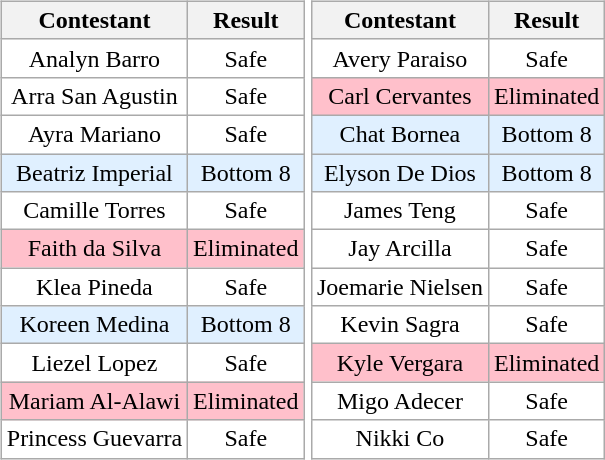<table>
<tr>
<td><br><table class="wikitable sortable nowrap" style="margin:auto; text-align:center">
<tr>
<th scope="col">Contestant</th>
<th scope="col">Result</th>
</tr>
<tr>
<td bgcolor=#FFFFFF>Analyn Barro</td>
<td bgcolor=#FFFFFF>Safe</td>
</tr>
<tr>
<td bgcolor=#FFFFFF>Arra San Agustin</td>
<td bgcolor=#FFFFFF>Safe</td>
</tr>
<tr>
<td bgcolor=#FFFFFF>Ayra Mariano</td>
<td bgcolor=#FFFFFF>Safe</td>
</tr>
<tr>
<td bgcolor=#e0f0ff>Beatriz Imperial</td>
<td bgcolor=#e0f0ff>Bottom 8</td>
</tr>
<tr>
<td bgcolor=#FFFFFF>Camille Torres</td>
<td bgcolor=#FFFFFF>Safe</td>
</tr>
<tr>
<td bgcolor=pink>Faith da Silva</td>
<td bgcolor=pink>Eliminated</td>
</tr>
<tr>
<td bgcolor=#FFFFFF>Klea Pineda</td>
<td bgcolor=#FFFFFF>Safe</td>
</tr>
<tr>
<td bgcolor=#e0f0ff>Koreen Medina</td>
<td bgcolor=#e0f0ff>Bottom 8</td>
</tr>
<tr>
<td bgcolor=#FFFFFF>Liezel Lopez</td>
<td bgcolor=#FFFFFF>Safe</td>
</tr>
<tr>
<td bgcolor=pink>Mariam Al-Alawi</td>
<td bgcolor=pink>Eliminated</td>
</tr>
<tr>
<td bgcolor=#FFFFFF>Princess Guevarra</td>
<td bgcolor=#FFFFFF>Safe</td>
</tr>
</table>
</td>
<td><br><table class="wikitable sortable nowrap" style="margin:auto; text-align:center">
<tr>
<th scope="col">Contestant</th>
<th scope="col">Result</th>
</tr>
<tr>
<td bgcolor=#FFFFFF>Avery Paraiso</td>
<td bgcolor=#FFFFFF>Safe</td>
</tr>
<tr>
<td bgcolor=pink>Carl Cervantes</td>
<td bgcolor=pink>Eliminated</td>
</tr>
<tr>
<td bgcolor=#e0f0ff>Chat Bornea</td>
<td bgcolor=#e0f0ff>Bottom 8</td>
</tr>
<tr>
<td bgcolor=#e0f0ff>Elyson De Dios</td>
<td bgcolor=#e0f0ff>Bottom 8</td>
</tr>
<tr>
<td bgcolor=#FFFFFF>James Teng</td>
<td bgcolor=#FFFFFF>Safe</td>
</tr>
<tr>
<td bgcolor=#FFFFFF>Jay Arcilla</td>
<td bgcolor=#FFFFFF>Safe</td>
</tr>
<tr>
<td bgcolor=#FFFFFF>Joemarie Nielsen</td>
<td bgcolor=#FFFFFF>Safe</td>
</tr>
<tr>
<td bgcolor=#FFFFFF>Kevin Sagra</td>
<td bgcolor=#FFFFFF>Safe</td>
</tr>
<tr>
<td bgcolor=pink>Kyle Vergara</td>
<td bgcolor=pink>Eliminated</td>
</tr>
<tr>
<td bgcolor=#FFFFFF>Migo Adecer</td>
<td bgcolor=#FFFFFF>Safe</td>
</tr>
<tr>
<td bgcolor=#FFFFFF>Nikki Co</td>
<td bgcolor=#FFFFFF>Safe</td>
</tr>
</table>
</td>
</tr>
</table>
